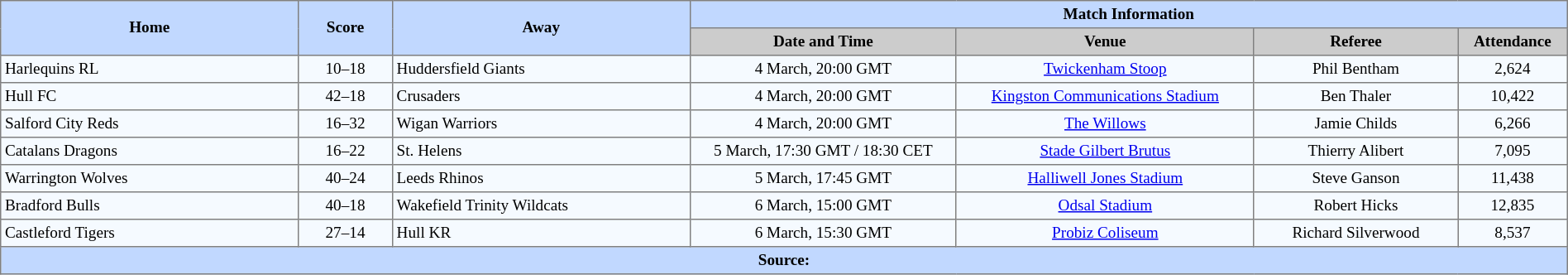<table border="1" cellpadding="3" cellspacing="0" style="border-collapse:collapse; font-size:80%; text-align:center; width:100%;">
<tr style="background:#c1d8ff;">
<th rowspan="2" style="width:19%;">Home</th>
<th rowspan="2" style="width:6%;">Score</th>
<th rowspan="2" style="width:19%;">Away</th>
<th colspan=6>Match Information</th>
</tr>
<tr style="background:#ccc;">
<th width=17%>Date and Time</th>
<th width=19%>Venue</th>
<th width=13%>Referee</th>
<th width=7%>Attendance</th>
</tr>
<tr style="background:#f5faff;">
<td align=left> Harlequins RL</td>
<td>10–18</td>
<td align=left> Huddersfield Giants</td>
<td>4 March, 20:00 GMT</td>
<td><a href='#'>Twickenham Stoop</a></td>
<td>Phil Bentham</td>
<td>2,624</td>
</tr>
<tr style="background:#f5faff;">
<td align=left> Hull FC</td>
<td>42–18</td>
<td align=left> Crusaders</td>
<td>4 March, 20:00 GMT</td>
<td><a href='#'>Kingston Communications Stadium</a></td>
<td>Ben Thaler</td>
<td>10,422</td>
</tr>
<tr style="background:#f5faff;">
<td align=left> Salford City Reds</td>
<td>16–32</td>
<td align=left> Wigan Warriors</td>
<td>4 March, 20:00 GMT</td>
<td><a href='#'>The Willows</a></td>
<td>Jamie Childs</td>
<td>6,266</td>
</tr>
<tr style="background:#f5faff;">
<td align=left> Catalans Dragons</td>
<td>16–22</td>
<td align=left> St. Helens</td>
<td>5 March, 17:30 GMT / 18:30 CET</td>
<td><a href='#'>Stade Gilbert Brutus</a></td>
<td>Thierry Alibert</td>
<td>7,095</td>
</tr>
<tr style="background:#f5faff;">
<td align=left> Warrington Wolves</td>
<td>40–24</td>
<td align=left> Leeds Rhinos</td>
<td>5 March, 17:45 GMT</td>
<td><a href='#'>Halliwell Jones Stadium</a></td>
<td>Steve Ganson</td>
<td>11,438</td>
</tr>
<tr style="background:#f5faff;">
<td align=left> Bradford Bulls</td>
<td>40–18</td>
<td align=left> Wakefield Trinity Wildcats</td>
<td>6 March, 15:00 GMT</td>
<td><a href='#'>Odsal Stadium</a></td>
<td>Robert Hicks</td>
<td>12,835</td>
</tr>
<tr style="background:#f5faff;">
<td align=left> Castleford Tigers</td>
<td>27–14</td>
<td align=left> Hull KR</td>
<td>6 March, 15:30 GMT</td>
<td><a href='#'>Probiz Coliseum</a></td>
<td>Richard Silverwood</td>
<td>8,537</td>
</tr>
<tr style="background:#c1d8ff;">
<th colspan=12>Source:</th>
</tr>
</table>
